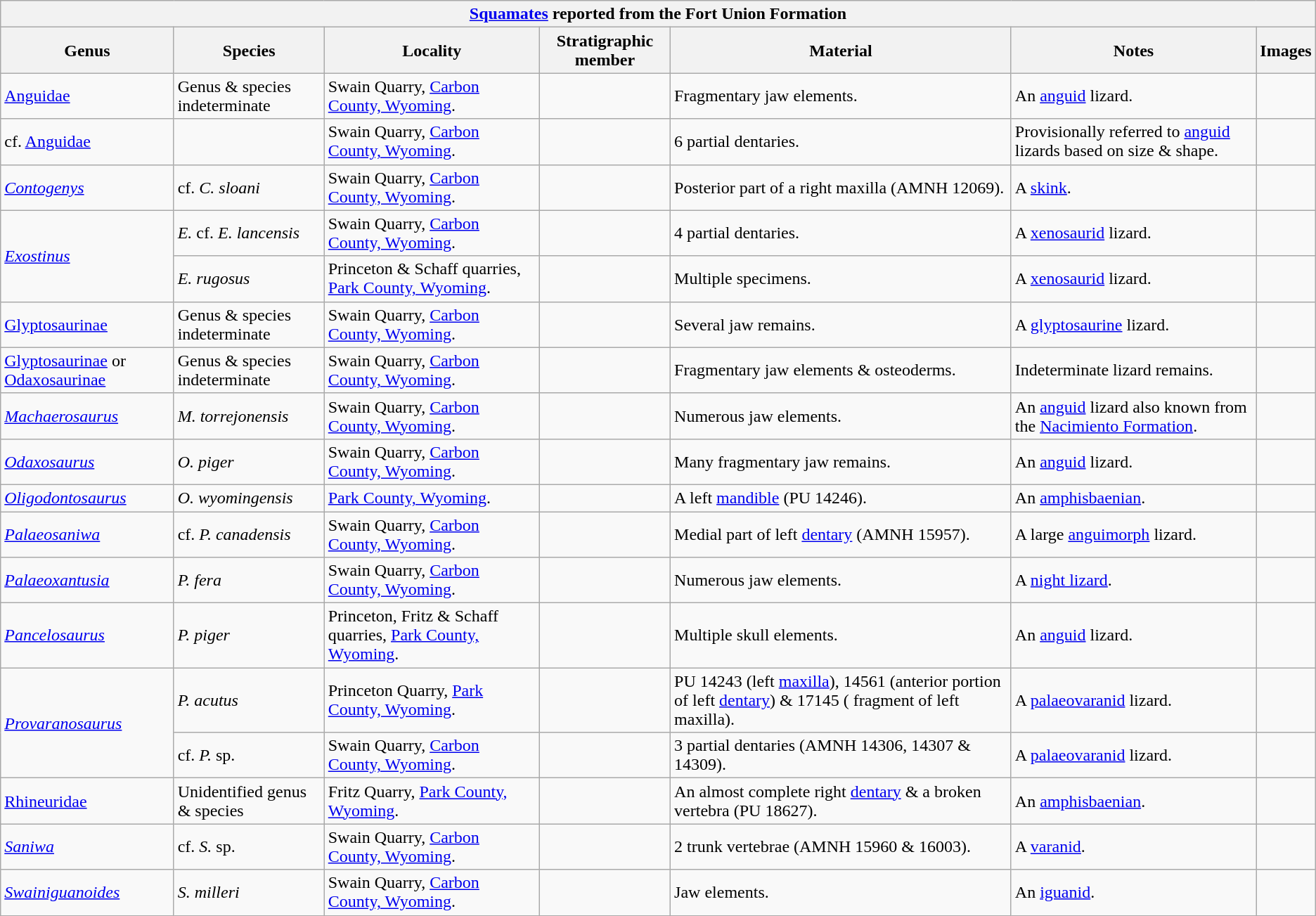<table class="wikitable" align="center">
<tr>
<th colspan="7" align="center"><strong><a href='#'>Squamates</a> reported from the Fort Union Formation</strong></th>
</tr>
<tr>
<th>Genus</th>
<th>Species</th>
<th>Locality</th>
<th><strong>Stratigraphic member</strong></th>
<th><strong>Material</strong></th>
<th>Notes</th>
<th>Images</th>
</tr>
<tr>
<td><a href='#'>Anguidae</a></td>
<td>Genus & species indeterminate</td>
<td>Swain Quarry, <a href='#'>Carbon County, Wyoming</a>.</td>
<td></td>
<td>Fragmentary jaw elements.</td>
<td>An <a href='#'>anguid</a> lizard.</td>
<td></td>
</tr>
<tr>
<td>cf. <a href='#'>Anguidae</a></td>
<td></td>
<td>Swain Quarry, <a href='#'>Carbon County, Wyoming</a>.</td>
<td></td>
<td>6 partial dentaries.</td>
<td>Provisionally referred to <a href='#'>anguid</a> lizards based on size & shape.</td>
<td></td>
</tr>
<tr>
<td><em><a href='#'>Contogenys</a></em></td>
<td>cf. <em>C. sloani</em></td>
<td>Swain Quarry, <a href='#'>Carbon County, Wyoming</a>.</td>
<td></td>
<td>Posterior part of a right maxilla (AMNH 12069).</td>
<td>A <a href='#'>skink</a>.</td>
<td></td>
</tr>
<tr>
<td rowspan=2><em><a href='#'>Exostinus</a></em></td>
<td><em>E.</em> cf. <em>E. lancensis</em></td>
<td>Swain Quarry, <a href='#'>Carbon County, Wyoming</a>.</td>
<td></td>
<td>4 partial dentaries.</td>
<td>A <a href='#'>xenosaurid</a> lizard.</td>
<td></td>
</tr>
<tr>
<td><em>E. rugosus</em></td>
<td>Princeton & Schaff quarries, <a href='#'>Park County, Wyoming</a>.</td>
<td></td>
<td>Multiple specimens.</td>
<td>A <a href='#'>xenosaurid</a> lizard.</td>
<td></td>
</tr>
<tr>
<td><a href='#'>Glyptosaurinae</a></td>
<td>Genus & species indeterminate</td>
<td>Swain Quarry, <a href='#'>Carbon County, Wyoming</a>.</td>
<td></td>
<td>Several jaw remains.</td>
<td>A <a href='#'>glyptosaurine</a> lizard.</td>
<td></td>
</tr>
<tr>
<td><a href='#'>Glyptosaurinae</a> or <a href='#'>Odaxosaurinae</a></td>
<td>Genus & species indeterminate</td>
<td>Swain Quarry, <a href='#'>Carbon County, Wyoming</a>.</td>
<td></td>
<td>Fragmentary jaw elements & osteoderms.</td>
<td>Indeterminate lizard remains.</td>
<td></td>
</tr>
<tr>
<td><em><a href='#'>Machaerosaurus</a></em></td>
<td><em>M. torrejonensis</em></td>
<td>Swain Quarry, <a href='#'>Carbon County, Wyoming</a>.</td>
<td></td>
<td>Numerous jaw elements.</td>
<td>An <a href='#'>anguid</a> lizard also known from the <a href='#'>Nacimiento Formation</a>.</td>
<td></td>
</tr>
<tr>
<td><em><a href='#'>Odaxosaurus</a></em></td>
<td><em>O. piger</em></td>
<td>Swain Quarry, <a href='#'>Carbon County, Wyoming</a>.</td>
<td></td>
<td>Many fragmentary jaw remains.</td>
<td>An <a href='#'>anguid</a> lizard.</td>
<td></td>
</tr>
<tr>
<td><em><a href='#'>Oligodontosaurus</a></em></td>
<td><em>O. wyomingensis</em></td>
<td><a href='#'>Park County, Wyoming</a>.</td>
<td></td>
<td>A left <a href='#'>mandible</a> (PU 14246).</td>
<td>An <a href='#'>amphisbaenian</a>.</td>
<td></td>
</tr>
<tr>
<td><em><a href='#'>Palaeosaniwa</a></em></td>
<td>cf. <em>P. canadensis</em></td>
<td>Swain Quarry, <a href='#'>Carbon County, Wyoming</a>.</td>
<td></td>
<td>Medial part of left <a href='#'>dentary</a> (AMNH 15957).</td>
<td>A large <a href='#'>anguimorph</a> lizard.</td>
<td></td>
</tr>
<tr>
<td><em><a href='#'>Palaeoxantusia</a></em></td>
<td><em>P. fera</em></td>
<td>Swain Quarry, <a href='#'>Carbon County, Wyoming</a>.</td>
<td></td>
<td>Numerous jaw elements.</td>
<td>A <a href='#'>night lizard</a>.</td>
<td></td>
</tr>
<tr>
<td><em><a href='#'>Pancelosaurus</a></em></td>
<td><em>P. piger</em></td>
<td>Princeton, Fritz & Schaff quarries, <a href='#'>Park County, Wyoming</a>.</td>
<td></td>
<td>Multiple skull elements.</td>
<td>An <a href='#'>anguid</a> lizard.</td>
<td></td>
</tr>
<tr>
<td rowspan=2><em><a href='#'>Provaranosaurus</a></em></td>
<td><em>P. acutus</em></td>
<td>Princeton Quarry, <a href='#'>Park County, Wyoming</a>.</td>
<td></td>
<td>PU 14243 (left <a href='#'>maxilla</a>), 14561 (anterior portion of left <a href='#'>dentary</a>) & 17145 ( fragment of left maxilla).</td>
<td>A <a href='#'>palaeovaranid</a> lizard.</td>
<td></td>
</tr>
<tr>
<td>cf. <em>P.</em> sp.</td>
<td>Swain Quarry, <a href='#'>Carbon County, Wyoming</a>.</td>
<td></td>
<td>3 partial dentaries (AMNH 14306, 14307 & 14309).</td>
<td>A <a href='#'>palaeovaranid</a> lizard.</td>
<td></td>
</tr>
<tr>
<td><a href='#'>Rhineuridae</a></td>
<td>Unidentified genus & species</td>
<td>Fritz Quarry, <a href='#'>Park County, Wyoming</a>.</td>
<td></td>
<td>An almost complete right <a href='#'>dentary</a> & a broken vertebra (PU 18627).</td>
<td>An <a href='#'>amphisbaenian</a>.</td>
<td></td>
</tr>
<tr>
<td><em><a href='#'>Saniwa</a></em></td>
<td>cf. <em>S.</em> sp.</td>
<td>Swain Quarry, <a href='#'>Carbon County, Wyoming</a>.</td>
<td></td>
<td>2 trunk vertebrae (AMNH 15960 & 16003).</td>
<td>A <a href='#'>varanid</a>.</td>
<td></td>
</tr>
<tr>
<td><em><a href='#'>Swainiguanoides</a></em></td>
<td><em>S. milleri</em></td>
<td>Swain Quarry, <a href='#'>Carbon County, Wyoming</a>.</td>
<td></td>
<td>Jaw elements.</td>
<td>An <a href='#'>iguanid</a>.</td>
<td></td>
</tr>
</table>
